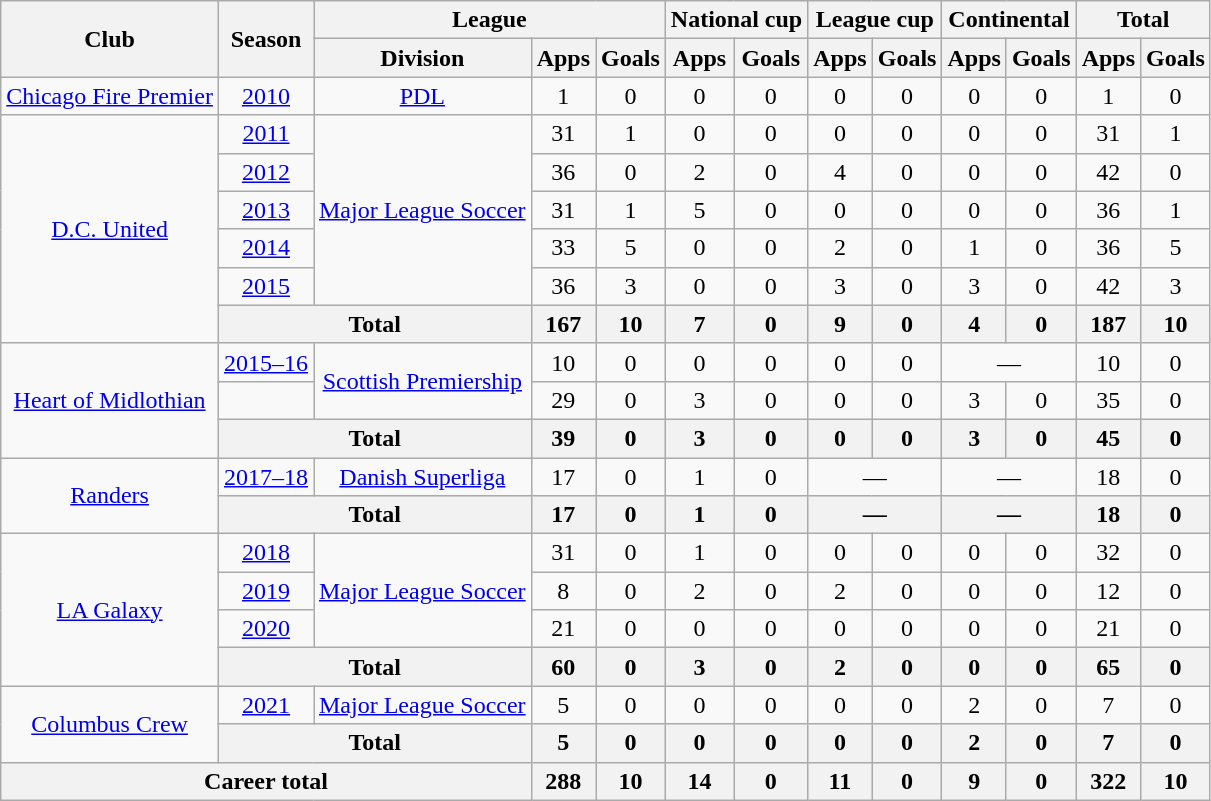<table class="wikitable" style="text-align:center">
<tr>
<th rowspan="2">Club</th>
<th rowspan="2">Season</th>
<th colspan="3">League</th>
<th colspan="2">National cup</th>
<th colspan="2">League cup</th>
<th colspan="2">Continental</th>
<th colspan="2">Total</th>
</tr>
<tr>
<th>Division</th>
<th>Apps</th>
<th>Goals</th>
<th>Apps</th>
<th>Goals</th>
<th>Apps</th>
<th>Goals</th>
<th>Apps</th>
<th>Goals</th>
<th>Apps</th>
<th>Goals</th>
</tr>
<tr>
<td><a href='#'>Chicago Fire Premier</a></td>
<td><a href='#'>2010</a></td>
<td><a href='#'>PDL</a></td>
<td>1</td>
<td>0</td>
<td>0</td>
<td>0</td>
<td>0</td>
<td>0</td>
<td>0</td>
<td>0</td>
<td>1</td>
<td>0</td>
</tr>
<tr>
<td rowspan="6"><a href='#'>D.C. United</a></td>
<td><a href='#'>2011</a></td>
<td rowspan="5"><a href='#'>Major League Soccer</a></td>
<td>31</td>
<td>1</td>
<td>0</td>
<td>0</td>
<td>0</td>
<td>0</td>
<td>0</td>
<td>0</td>
<td>31</td>
<td>1</td>
</tr>
<tr>
<td><a href='#'>2012</a></td>
<td>36</td>
<td>0</td>
<td>2</td>
<td>0</td>
<td>4</td>
<td>0</td>
<td>0</td>
<td>0</td>
<td>42</td>
<td>0</td>
</tr>
<tr>
<td><a href='#'>2013</a></td>
<td>31</td>
<td>1</td>
<td>5</td>
<td>0</td>
<td>0</td>
<td>0</td>
<td>0</td>
<td>0</td>
<td>36</td>
<td>1</td>
</tr>
<tr>
<td><a href='#'>2014</a></td>
<td>33</td>
<td>5</td>
<td>0</td>
<td>0</td>
<td>2</td>
<td>0</td>
<td>1</td>
<td>0</td>
<td>36</td>
<td>5</td>
</tr>
<tr>
<td><a href='#'>2015</a></td>
<td>36</td>
<td>3</td>
<td>0</td>
<td>0</td>
<td colspan=>3</td>
<td>0</td>
<td>3</td>
<td>0</td>
<td>42</td>
<td>3</td>
</tr>
<tr>
<th colspan="2">Total</th>
<th>167</th>
<th>10</th>
<th>7</th>
<th>0</th>
<th>9</th>
<th>0</th>
<th>4</th>
<th>0</th>
<th>187</th>
<th>10</th>
</tr>
<tr>
<td rowspan=3><a href='#'>Heart of Midlothian</a></td>
<td><a href='#'>2015–16</a></td>
<td rowspan="2"><a href='#'>Scottish Premiership</a></td>
<td>10</td>
<td>0</td>
<td>0</td>
<td>0</td>
<td>0</td>
<td>0</td>
<td colspan="2">—</td>
<td>10</td>
<td>0</td>
</tr>
<tr>
<td></td>
<td>29</td>
<td>0</td>
<td>3</td>
<td>0</td>
<td>0</td>
<td>0</td>
<td>3</td>
<td>0</td>
<td>35</td>
<td>0</td>
</tr>
<tr>
<th colspan="2">Total</th>
<th>39</th>
<th>0</th>
<th>3</th>
<th>0</th>
<th>0</th>
<th>0</th>
<th>3</th>
<th>0</th>
<th>45</th>
<th>0</th>
</tr>
<tr>
<td rowspan="2"><a href='#'>Randers</a></td>
<td><a href='#'>2017–18</a></td>
<td><a href='#'>Danish Superliga</a></td>
<td>17</td>
<td>0</td>
<td>1</td>
<td>0</td>
<td colspan="2">—</td>
<td colspan="2">—</td>
<td>18</td>
<td>0</td>
</tr>
<tr>
<th colspan="2">Total</th>
<th>17</th>
<th>0</th>
<th>1</th>
<th>0</th>
<th colspan="2">—</th>
<th colspan="2">—</th>
<th>18</th>
<th>0</th>
</tr>
<tr>
<td rowspan="4"><a href='#'>LA Galaxy</a></td>
<td><a href='#'>2018</a></td>
<td rowspan="3"><a href='#'>Major League Soccer</a></td>
<td>31</td>
<td>0</td>
<td>1</td>
<td>0</td>
<td>0</td>
<td>0</td>
<td>0</td>
<td>0</td>
<td>32</td>
<td>0</td>
</tr>
<tr>
<td><a href='#'>2019</a></td>
<td>8</td>
<td>0</td>
<td>2</td>
<td>0</td>
<td>2</td>
<td>0</td>
<td>0</td>
<td>0</td>
<td>12</td>
<td>0</td>
</tr>
<tr>
<td><a href='#'>2020</a></td>
<td>21</td>
<td>0</td>
<td>0</td>
<td>0</td>
<td>0</td>
<td>0</td>
<td>0</td>
<td>0</td>
<td>21</td>
<td>0</td>
</tr>
<tr>
<th colspan="2">Total</th>
<th>60</th>
<th>0</th>
<th>3</th>
<th>0</th>
<th>2</th>
<th>0</th>
<th>0</th>
<th>0</th>
<th>65</th>
<th>0</th>
</tr>
<tr>
<td rowspan="2"><a href='#'>Columbus Crew</a></td>
<td><a href='#'>2021</a></td>
<td><a href='#'>Major League Soccer</a></td>
<td>5</td>
<td>0</td>
<td>0</td>
<td>0</td>
<td>0</td>
<td>0</td>
<td>2</td>
<td>0</td>
<td>7</td>
<td>0</td>
</tr>
<tr>
<th colspan="2">Total</th>
<th>5</th>
<th>0</th>
<th>0</th>
<th>0</th>
<th>0</th>
<th>0</th>
<th>2</th>
<th>0</th>
<th>7</th>
<th>0</th>
</tr>
<tr>
<th colspan="3">Career total</th>
<th>288</th>
<th>10</th>
<th>14</th>
<th>0</th>
<th>11</th>
<th>0</th>
<th>9</th>
<th>0</th>
<th>322</th>
<th>10</th>
</tr>
</table>
